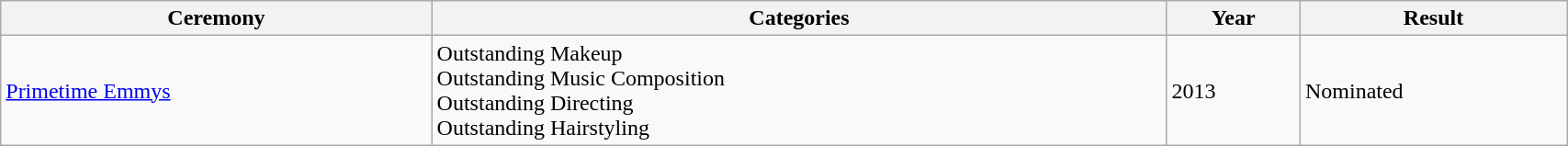<table class="wikitable" style="width:90%;">
<tr>
<th>Ceremony</th>
<th>Categories</th>
<th>Year</th>
<th>Result</th>
</tr>
<tr>
<td><a href='#'>Primetime Emmys</a></td>
<td>Outstanding Makeup<br>Outstanding Music Composition<br>Outstanding Directing<br>Outstanding Hairstyling</td>
<td>2013</td>
<td>Nominated</td>
</tr>
</table>
